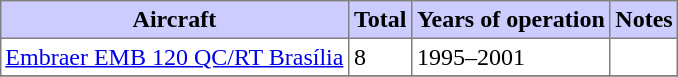<table class="toccolours" border="1" cellpadding="3" style="margin:1em auto; border-collapse:collapse">
<tr bgcolor=#ccccff>
<th>Aircraft</th>
<th>Total</th>
<th>Years of operation</th>
<th>Notes</th>
</tr>
<tr>
<td><a href='#'>Embraer EMB 120 QC/RT Brasília</a></td>
<td>8</td>
<td>1995–2001</td>
<td></td>
</tr>
<tr>
</tr>
</table>
